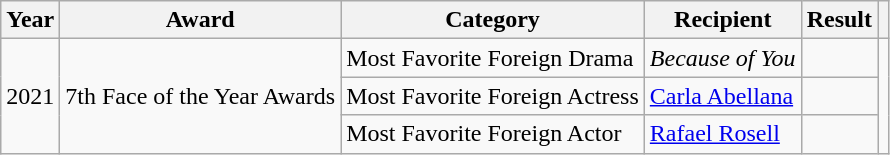<table class="wikitable">
<tr>
<th>Year</th>
<th>Award</th>
<th>Category</th>
<th>Recipient</th>
<th>Result</th>
<th></th>
</tr>
<tr>
<td rowspan=3>2021</td>
<td rowspan=3>7th Face of the Year Awards</td>
<td>Most Favorite Foreign Drama</td>
<td><em>Because of You</em></td>
<td></td>
<td rowspan=3></td>
</tr>
<tr>
<td>Most Favorite Foreign Actress</td>
<td><a href='#'>Carla Abellana</a></td>
<td></td>
</tr>
<tr>
<td>Most Favorite Foreign Actor</td>
<td><a href='#'>Rafael Rosell</a></td>
<td></td>
</tr>
</table>
